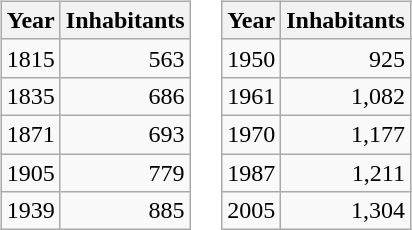<table border="0">
<tr>
<td valign="top"><br><table class="wikitable">
<tr>
<th>Year</th>
<th>Inhabitants</th>
</tr>
<tr>
<td>1815</td>
<td align="right">563</td>
</tr>
<tr>
<td>1835</td>
<td align="right">686</td>
</tr>
<tr>
<td>1871</td>
<td align="right">693</td>
</tr>
<tr>
<td>1905</td>
<td align="right">779</td>
</tr>
<tr>
<td>1939</td>
<td align="right">885</td>
</tr>
</table>
</td>
<td valign="top"><br><table class="wikitable">
<tr>
<th>Year</th>
<th>Inhabitants</th>
</tr>
<tr>
<td>1950</td>
<td align="right">925</td>
</tr>
<tr>
<td>1961</td>
<td align="right">1,082</td>
</tr>
<tr>
<td>1970</td>
<td align="right">1,177</td>
</tr>
<tr>
<td>1987</td>
<td align="right">1,211</td>
</tr>
<tr>
<td>2005</td>
<td align="right">1,304</td>
</tr>
</table>
</td>
</tr>
</table>
